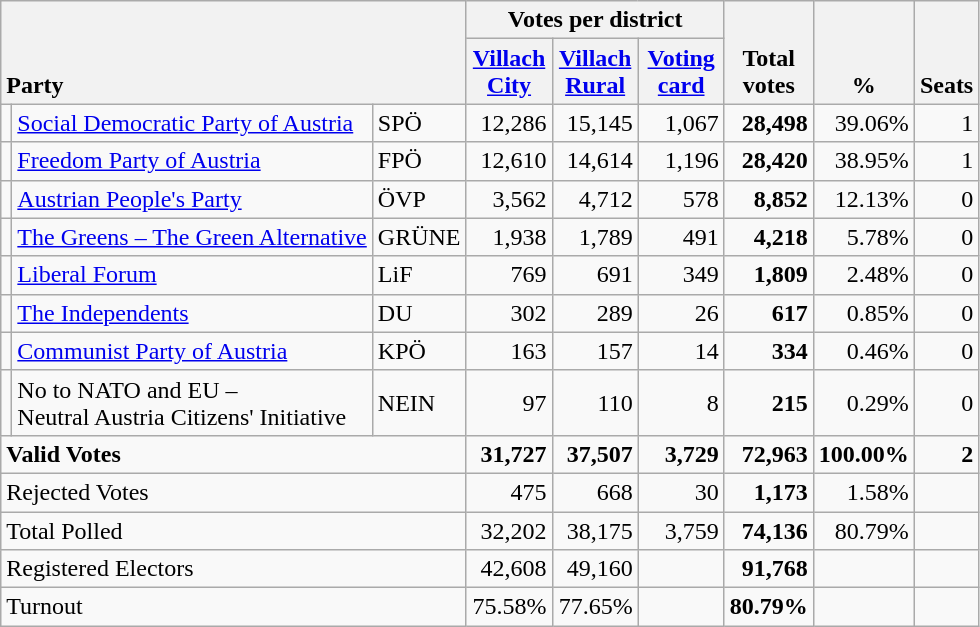<table class="wikitable" border="1" style="text-align:right;">
<tr>
<th style="text-align:left;" valign=bottom rowspan=2 colspan=3>Party</th>
<th colspan=3>Votes per district</th>
<th align=center valign=bottom rowspan=2 width="50">Total<br>votes</th>
<th align=center valign=bottom rowspan=2 width="50">%</th>
<th align=center valign=bottom rowspan=2>Seats</th>
</tr>
<tr>
<th align=center valign=bottom width="50"><a href='#'>Villach<br>City</a></th>
<th align=center valign=bottom width="50"><a href='#'>Villach<br>Rural</a></th>
<th align=center valign=bottom width="50"><a href='#'>Voting<br>card</a></th>
</tr>
<tr>
<td></td>
<td align=left><a href='#'>Social Democratic Party of Austria</a></td>
<td align=left>SPÖ</td>
<td>12,286</td>
<td>15,145</td>
<td>1,067</td>
<td><strong>28,498</strong></td>
<td>39.06%</td>
<td>1</td>
</tr>
<tr>
<td></td>
<td align=left><a href='#'>Freedom Party of Austria</a></td>
<td align=left>FPÖ</td>
<td>12,610</td>
<td>14,614</td>
<td>1,196</td>
<td><strong>28,420</strong></td>
<td>38.95%</td>
<td>1</td>
</tr>
<tr>
<td></td>
<td align=left><a href='#'>Austrian People's Party</a></td>
<td align=left>ÖVP</td>
<td>3,562</td>
<td>4,712</td>
<td>578</td>
<td><strong>8,852</strong></td>
<td>12.13%</td>
<td>0</td>
</tr>
<tr>
<td></td>
<td align=left style="white-space: nowrap;"><a href='#'>The Greens – The Green Alternative</a></td>
<td align=left>GRÜNE</td>
<td>1,938</td>
<td>1,789</td>
<td>491</td>
<td><strong>4,218</strong></td>
<td>5.78%</td>
<td>0</td>
</tr>
<tr>
<td></td>
<td align=left><a href='#'>Liberal Forum</a></td>
<td align=left>LiF</td>
<td>769</td>
<td>691</td>
<td>349</td>
<td><strong>1,809</strong></td>
<td>2.48%</td>
<td>0</td>
</tr>
<tr>
<td></td>
<td align=left><a href='#'>The Independents</a></td>
<td align=left>DU</td>
<td>302</td>
<td>289</td>
<td>26</td>
<td><strong>617</strong></td>
<td>0.85%</td>
<td>0</td>
</tr>
<tr>
<td></td>
<td align=left><a href='#'>Communist Party of Austria</a></td>
<td align=left>KPÖ</td>
<td>163</td>
<td>157</td>
<td>14</td>
<td><strong>334</strong></td>
<td>0.46%</td>
<td>0</td>
</tr>
<tr>
<td></td>
<td align=left>No to NATO and EU –<br>Neutral Austria Citizens' Initiative</td>
<td align=left>NEIN</td>
<td>97</td>
<td>110</td>
<td>8</td>
<td><strong>215</strong></td>
<td>0.29%</td>
<td>0</td>
</tr>
<tr style="font-weight:bold">
<td align=left colspan=3>Valid Votes</td>
<td>31,727</td>
<td>37,507</td>
<td>3,729</td>
<td>72,963</td>
<td>100.00%</td>
<td>2</td>
</tr>
<tr>
<td align=left colspan=3>Rejected Votes</td>
<td>475</td>
<td>668</td>
<td>30</td>
<td><strong>1,173</strong></td>
<td>1.58%</td>
<td></td>
</tr>
<tr>
<td align=left colspan=3>Total Polled</td>
<td>32,202</td>
<td>38,175</td>
<td>3,759</td>
<td><strong>74,136</strong></td>
<td>80.79%</td>
<td></td>
</tr>
<tr>
<td align=left colspan=3>Registered Electors</td>
<td>42,608</td>
<td>49,160</td>
<td></td>
<td><strong>91,768</strong></td>
<td></td>
<td></td>
</tr>
<tr>
<td align=left colspan=3>Turnout</td>
<td>75.58%</td>
<td>77.65%</td>
<td></td>
<td><strong>80.79%</strong></td>
<td></td>
<td></td>
</tr>
</table>
